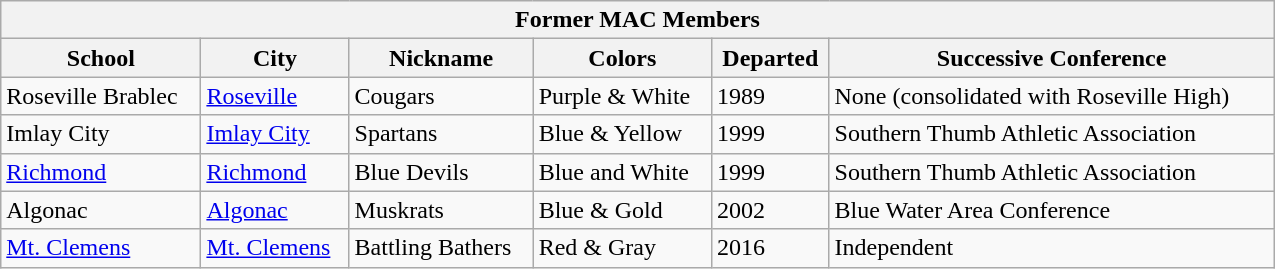<table class="wikitable sortable collapsible collapsed" width=850px>
<tr>
<th colspan=6>Former MAC Members</th>
</tr>
<tr>
<th>School</th>
<th>City</th>
<th>Nickname</th>
<th>Colors</th>
<th>Departed</th>
<th>Successive Conference</th>
</tr>
<tr>
<td>Roseville Brablec</td>
<td><a href='#'>Roseville</a></td>
<td>Cougars</td>
<td>Purple & White</td>
<td>1989</td>
<td>None (consolidated with Roseville High)</td>
</tr>
<tr>
<td>Imlay City</td>
<td><a href='#'>Imlay City</a></td>
<td>Spartans</td>
<td>Blue & Yellow</td>
<td>1999</td>
<td>Southern Thumb Athletic Association</td>
</tr>
<tr>
<td><a href='#'>Richmond</a></td>
<td><a href='#'>Richmond</a></td>
<td>Blue Devils</td>
<td>Blue and White</td>
<td>1999</td>
<td>Southern Thumb Athletic Association</td>
</tr>
<tr>
<td>Algonac</td>
<td><a href='#'>Algonac</a></td>
<td>Muskrats</td>
<td>Blue & Gold</td>
<td>2002</td>
<td>Blue Water Area Conference</td>
</tr>
<tr>
<td><a href='#'>Mt. Clemens</a></td>
<td><a href='#'>Mt. Clemens</a></td>
<td>Battling Bathers</td>
<td>Red & Gray</td>
<td>2016</td>
<td>Independent</td>
</tr>
</table>
